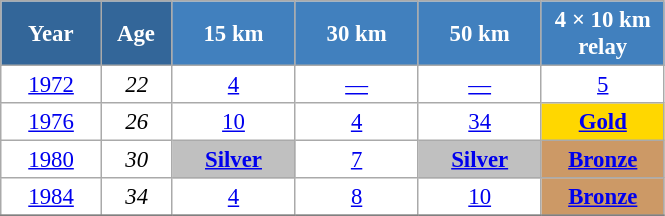<table class="wikitable" style="font-size:95%; text-align:center; border:grey solid 1px; border-collapse:collapse; background:#ffffff;">
<tr>
<th style="background-color:#369; color:white; width:60px;"> Year </th>
<th style="background-color:#369; color:white; width:40px;"> Age </th>
<th style="background-color:#4180be; color:white; width:75px;"> 15 km </th>
<th style="background-color:#4180be; color:white; width:75px;"> 30 km </th>
<th style="background-color:#4180be; color:white; width:75px;"> 50 km </th>
<th style="background-color:#4180be; color:white; width:75px;"> 4 × 10 km <br> relay </th>
</tr>
<tr>
<td><a href='#'>1972</a></td>
<td><em>22</em></td>
<td><a href='#'>4</a></td>
<td><a href='#'>—</a></td>
<td><a href='#'>—</a></td>
<td><a href='#'>5</a></td>
</tr>
<tr>
<td><a href='#'>1976</a></td>
<td><em>26</em></td>
<td><a href='#'>10</a></td>
<td><a href='#'>4</a></td>
<td><a href='#'>34</a></td>
<td style="background:gold;"><a href='#'><strong>Gold</strong></a></td>
</tr>
<tr>
<td><a href='#'>1980</a></td>
<td><em>30</em></td>
<td style="background:silver;"><a href='#'><strong>Silver</strong></a></td>
<td><a href='#'>7</a></td>
<td style="background:silver;"><a href='#'><strong>Silver</strong></a></td>
<td bgcolor="cc9966"><a href='#'><strong>Bronze</strong></a></td>
</tr>
<tr>
<td><a href='#'>1984</a></td>
<td><em>34</em></td>
<td><a href='#'>4</a></td>
<td><a href='#'>8</a></td>
<td><a href='#'>10</a></td>
<td bgcolor="cc9966"><a href='#'><strong>Bronze</strong></a></td>
</tr>
<tr>
</tr>
</table>
